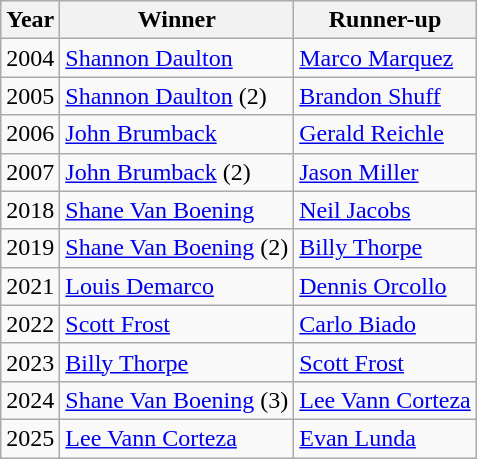<table class="wikitable sortable">
<tr>
<th>Year</th>
<th>Winner</th>
<th>Runner-up</th>
</tr>
<tr>
<td>2004</td>
<td> <a href='#'>Shannon Daulton</a></td>
<td> <a href='#'>Marco Marquez</a></td>
</tr>
<tr>
<td>2005</td>
<td> <a href='#'>Shannon Daulton</a> (2)</td>
<td> <a href='#'>Brandon Shuff</a></td>
</tr>
<tr>
<td>2006</td>
<td> <a href='#'>John Brumback</a></td>
<td> <a href='#'>Gerald Reichle</a></td>
</tr>
<tr>
<td>2007</td>
<td> <a href='#'>John Brumback</a> (2)</td>
<td> <a href='#'>Jason Miller</a></td>
</tr>
<tr>
<td>2018</td>
<td> <a href='#'>Shane Van Boening</a></td>
<td> <a href='#'>Neil Jacobs</a></td>
</tr>
<tr>
<td>2019</td>
<td> <a href='#'>Shane Van Boening</a> (2)</td>
<td> <a href='#'>Billy Thorpe</a></td>
</tr>
<tr>
<td>2021</td>
<td> <a href='#'>Louis Demarco</a></td>
<td> <a href='#'>Dennis Orcollo</a></td>
</tr>
<tr>
<td>2022</td>
<td> <a href='#'>Scott Frost</a></td>
<td> <a href='#'>Carlo Biado</a></td>
</tr>
<tr>
<td>2023</td>
<td> <a href='#'>Billy Thorpe</a></td>
<td> <a href='#'>Scott Frost</a></td>
</tr>
<tr>
<td>2024</td>
<td> <a href='#'>Shane Van Boening</a> (3)</td>
<td> <a href='#'>Lee Vann Corteza</a></td>
</tr>
<tr>
<td>2025</td>
<td> <a href='#'>Lee Vann Corteza</a></td>
<td> <a href='#'>Evan Lunda</a></td>
</tr>
</table>
